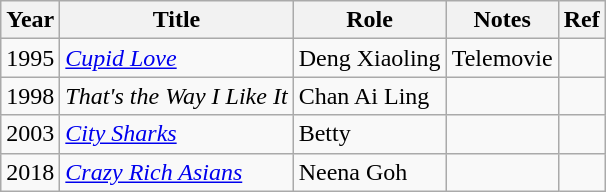<table class="wikitable plainrowheaders sortable">
<tr>
<th scope="col">Year</th>
<th scope="col">Title</th>
<th scope="col">Role</th>
<th class="unsortable">Notes</th>
<th class="unsortable">Ref</th>
</tr>
<tr>
<td>1995</td>
<td><em><a href='#'>Cupid Love</a></em></td>
<td>Deng Xiaoling</td>
<td>Telemovie</td>
<td></td>
</tr>
<tr>
<td>1998</td>
<td><em>That's the Way I Like It</em></td>
<td>Chan Ai Ling</td>
<td></td>
<td></td>
</tr>
<tr>
<td>2003</td>
<td><em><a href='#'>City Sharks</a></em></td>
<td>Betty</td>
<td></td>
<td></td>
</tr>
<tr>
<td>2018</td>
<td><em><a href='#'>Crazy Rich Asians</a></em></td>
<td>Neena Goh</td>
<td></td>
<td></td>
</tr>
</table>
